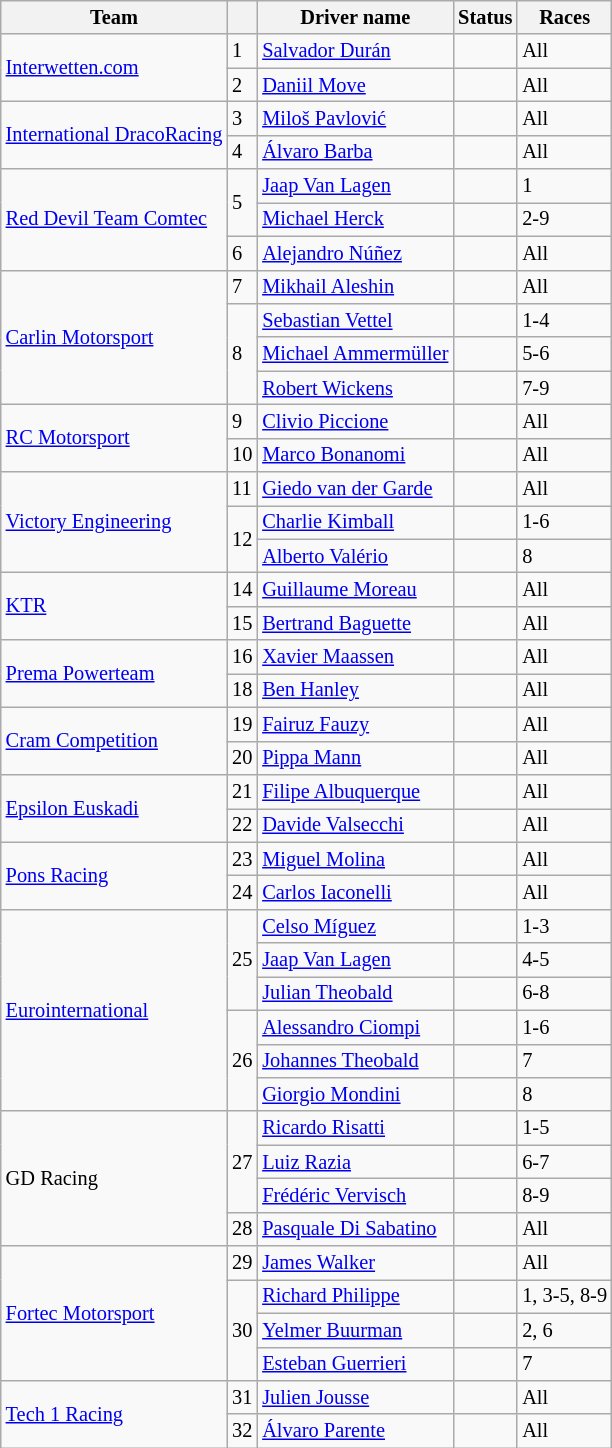<table class="wikitable" style="font-size: 85%">
<tr>
<th>Team</th>
<th></th>
<th>Driver name</th>
<th>Status</th>
<th>Races</th>
</tr>
<tr>
<td rowspan=2> <a href='#'>Interwetten.com</a></td>
<td>1</td>
<td> <a href='#'>Salvador Durán</a></td>
<td align=center></td>
<td>All</td>
</tr>
<tr>
<td>2</td>
<td> <a href='#'>Daniil Move</a></td>
<td align=center></td>
<td>All</td>
</tr>
<tr>
<td rowspan=2> <a href='#'>International DracoRacing</a></td>
<td>3</td>
<td> <a href='#'>Miloš Pavlović</a></td>
<td></td>
<td>All</td>
</tr>
<tr>
<td>4</td>
<td> <a href='#'>Álvaro Barba</a></td>
<td></td>
<td>All</td>
</tr>
<tr>
<td rowspan=3> <a href='#'>Red Devil Team Comtec</a></td>
<td rowspan=2>5</td>
<td> <a href='#'>Jaap Van Lagen</a></td>
<td></td>
<td>1</td>
</tr>
<tr>
<td> <a href='#'>Michael Herck</a></td>
<td align=center></td>
<td>2-9</td>
</tr>
<tr>
<td>6</td>
<td> <a href='#'>Alejandro Núñez</a></td>
<td align=center></td>
<td>All</td>
</tr>
<tr>
<td rowspan=4> <a href='#'>Carlin Motorsport</a></td>
<td>7</td>
<td> <a href='#'>Mikhail Aleshin</a></td>
<td></td>
<td>All</td>
</tr>
<tr>
<td rowspan=3>8</td>
<td> <a href='#'>Sebastian Vettel</a></td>
<td></td>
<td>1-4</td>
</tr>
<tr>
<td> <a href='#'>Michael Ammermüller</a></td>
<td align=center></td>
<td>5-6</td>
</tr>
<tr>
<td> <a href='#'>Robert Wickens</a></td>
<td align=center></td>
<td>7-9</td>
</tr>
<tr>
<td rowspan=2> <a href='#'>RC Motorsport</a></td>
<td>9</td>
<td> <a href='#'>Clivio Piccione</a></td>
<td align=center></td>
<td>All</td>
</tr>
<tr>
<td>10</td>
<td> <a href='#'>Marco Bonanomi</a></td>
<td></td>
<td>All</td>
</tr>
<tr>
<td rowspan=3> <a href='#'>Victory Engineering</a></td>
<td>11</td>
<td> <a href='#'>Giedo van der Garde</a></td>
<td align=center></td>
<td>All</td>
</tr>
<tr>
<td rowspan=2>12</td>
<td> <a href='#'>Charlie Kimball</a></td>
<td align=center></td>
<td>1-6</td>
</tr>
<tr>
<td> <a href='#'>Alberto Valério</a></td>
<td></td>
<td>8</td>
</tr>
<tr>
<td rowspan=2> <a href='#'>KTR</a></td>
<td>14</td>
<td> <a href='#'>Guillaume Moreau</a></td>
<td align=center></td>
<td>All</td>
</tr>
<tr>
<td>15</td>
<td> <a href='#'>Bertrand Baguette</a></td>
<td align=center></td>
<td>All</td>
</tr>
<tr>
<td rowspan=2> <a href='#'>Prema Powerteam</a></td>
<td>16</td>
<td> <a href='#'>Xavier Maassen</a></td>
<td align=center></td>
<td>All</td>
</tr>
<tr>
<td>18</td>
<td> <a href='#'>Ben Hanley</a></td>
<td></td>
<td>All</td>
</tr>
<tr>
<td rowspan=2> <a href='#'>Cram Competition</a></td>
<td>19</td>
<td> <a href='#'>Fairuz Fauzy</a></td>
<td align=center></td>
<td>All</td>
</tr>
<tr>
<td>20</td>
<td> <a href='#'>Pippa Mann</a></td>
<td align=center></td>
<td>All</td>
</tr>
<tr>
<td rowspan=2> <a href='#'>Epsilon Euskadi</a></td>
<td>21</td>
<td> <a href='#'>Filipe Albuquerque</a></td>
<td align=center></td>
<td>All</td>
</tr>
<tr>
<td>22</td>
<td> <a href='#'>Davide Valsecchi</a></td>
<td></td>
<td>All</td>
</tr>
<tr>
<td rowspan=2> <a href='#'>Pons Racing</a></td>
<td>23</td>
<td> <a href='#'>Miguel Molina</a></td>
<td></td>
<td>All</td>
</tr>
<tr>
<td>24</td>
<td> <a href='#'>Carlos Iaconelli</a></td>
<td></td>
<td>All</td>
</tr>
<tr>
<td rowspan=6> <a href='#'>Eurointernational</a></td>
<td rowspan=3>25</td>
<td> <a href='#'>Celso Míguez</a></td>
<td></td>
<td>1-3</td>
</tr>
<tr>
<td> <a href='#'>Jaap Van Lagen</a></td>
<td></td>
<td>4-5</td>
</tr>
<tr>
<td> <a href='#'>Julian Theobald</a></td>
<td align=center></td>
<td>6-8</td>
</tr>
<tr>
<td rowspan=3>26</td>
<td> <a href='#'>Alessandro Ciompi</a></td>
<td align=center></td>
<td>1-6</td>
</tr>
<tr>
<td> <a href='#'>Johannes Theobald</a></td>
<td align=center></td>
<td>7</td>
</tr>
<tr>
<td> <a href='#'>Giorgio Mondini</a></td>
<td></td>
<td>8</td>
</tr>
<tr>
<td rowspan=4> GD Racing</td>
<td rowspan=3>27</td>
<td> <a href='#'>Ricardo Risatti</a></td>
<td align=center></td>
<td>1-5</td>
</tr>
<tr>
<td> <a href='#'>Luiz Razia</a></td>
<td align=center></td>
<td>6-7</td>
</tr>
<tr>
<td> <a href='#'>Frédéric Vervisch</a></td>
<td></td>
<td>8-9</td>
</tr>
<tr>
<td>28</td>
<td> <a href='#'>Pasquale Di Sabatino</a></td>
<td></td>
<td>All</td>
</tr>
<tr>
<td rowspan=4> <a href='#'>Fortec Motorsport</a></td>
<td>29</td>
<td> <a href='#'>James Walker</a></td>
<td align=center></td>
<td>All</td>
</tr>
<tr>
<td rowspan=3>30</td>
<td> <a href='#'>Richard Philippe</a></td>
<td align=center></td>
<td>1, 3-5, 8-9</td>
</tr>
<tr>
<td> <a href='#'>Yelmer Buurman</a></td>
<td align=center></td>
<td>2, 6</td>
</tr>
<tr>
<td> <a href='#'>Esteban Guerrieri</a></td>
<td align=center></td>
<td>7</td>
</tr>
<tr>
<td rowspan=2> <a href='#'>Tech 1 Racing</a></td>
<td>31</td>
<td> <a href='#'>Julien Jousse</a></td>
<td align=center></td>
<td>All</td>
</tr>
<tr>
<td>32</td>
<td> <a href='#'>Álvaro Parente</a></td>
<td></td>
<td>All</td>
</tr>
</table>
